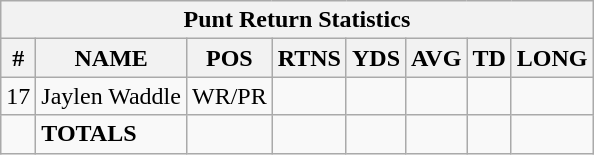<table class="wikitable sortable collapsible collapsed">
<tr>
<th colspan="8">Punt Return Statistics</th>
</tr>
<tr>
<th>#</th>
<th>NAME</th>
<th>POS</th>
<th>RTNS</th>
<th>YDS</th>
<th>AVG</th>
<th>TD</th>
<th>LONG</th>
</tr>
<tr>
<td>17</td>
<td>Jaylen Waddle</td>
<td>WR/PR</td>
<td></td>
<td></td>
<td></td>
<td></td>
<td></td>
</tr>
<tr>
<td></td>
<td><strong>TOTALS</strong></td>
<td></td>
<td></td>
<td></td>
<td></td>
<td></td>
<td></td>
</tr>
</table>
